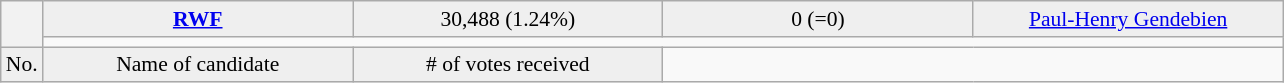<table class="wikitable collapsible collapsed" style=text-align:left;font-size:90%>
<tr>
<th rowspan=2></th>
<td bgcolor=efefef width=200 align=center><strong> <a href='#'>RWF</a> </strong></td>
<td bgcolor=efefef width=200 align=center>30,488 (1.24%)</td>
<td bgcolor=efefef width=200 align=center>0 (=0)</td>
<td bgcolor=efefef width=200 align=center><a href='#'>Paul-Henry Gendebien</a></td>
</tr>
<tr>
<td colspan=4 bgcolor=></td>
</tr>
<tr>
<td bgcolor=efefef align=center>No.</td>
<td bgcolor=efefef align=center>Name of candidate</td>
<td bgcolor=efefef align=center># of votes received</td>
</tr>
</table>
